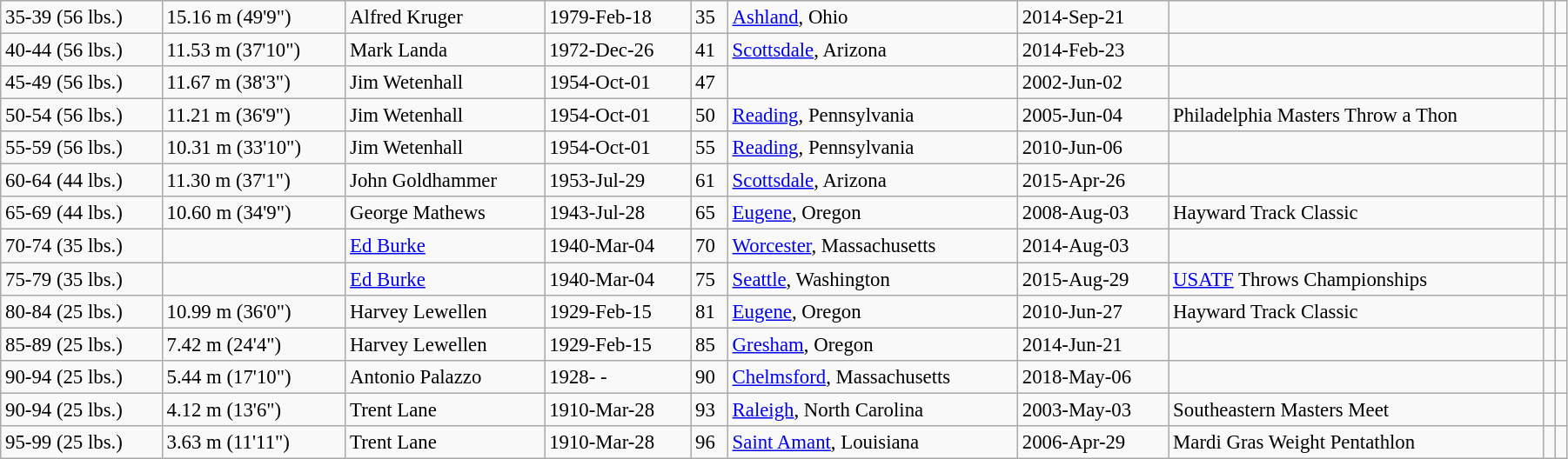<table class="wikitable" style="font-size:95%; width: 95%">
<tr>
<td>35-39 (56 lbs.)</td>
<td>15.16 m (49'9")</td>
<td>Alfred Kruger</td>
<td>1979-Feb-18</td>
<td>35</td>
<td><a href='#'>Ashland</a>, Ohio</td>
<td>2014-Sep-21</td>
<td></td>
<td></td>
<td></td>
</tr>
<tr>
<td>40-44 (56 lbs.)</td>
<td>11.53 m (37'10")</td>
<td>Mark Landa</td>
<td>1972-Dec-26</td>
<td>41</td>
<td><a href='#'>Scottsdale</a>, Arizona</td>
<td>2014-Feb-23</td>
<td></td>
<td></td>
<td></td>
</tr>
<tr>
<td>45-49 (56 lbs.)</td>
<td>11.67 m (38'3")</td>
<td>Jim Wetenhall</td>
<td>1954-Oct-01</td>
<td>47</td>
<td></td>
<td>2002-Jun-02</td>
<td></td>
<td></td>
<td></td>
</tr>
<tr>
<td>50-54 (56 lbs.)</td>
<td>11.21 m (36'9")</td>
<td>Jim Wetenhall</td>
<td>1954-Oct-01</td>
<td>50</td>
<td><a href='#'>Reading</a>, Pennsylvania</td>
<td>2005-Jun-04</td>
<td>Philadelphia Masters Throw a Thon</td>
<td></td>
<td></td>
</tr>
<tr>
<td>55-59 (56 lbs.)</td>
<td>10.31 m (33'10")</td>
<td>Jim Wetenhall</td>
<td>1954-Oct-01</td>
<td>55</td>
<td><a href='#'>Reading</a>, Pennsylvania</td>
<td>2010-Jun-06</td>
<td></td>
<td></td>
<td></td>
</tr>
<tr>
<td>60-64 (44 lbs.)</td>
<td>11.30 m (37'1")</td>
<td>John Goldhammer</td>
<td>1953-Jul-29</td>
<td>61</td>
<td><a href='#'>Scottsdale</a>, Arizona</td>
<td>2015-Apr-26</td>
<td></td>
<td></td>
<td></td>
</tr>
<tr>
<td>65-69 (44 lbs.)</td>
<td>10.60 m (34'9")</td>
<td>George Mathews</td>
<td>1943-Jul-28</td>
<td>65</td>
<td><a href='#'>Eugene</a>, Oregon</td>
<td>2008-Aug-03</td>
<td>Hayward Track Classic</td>
<td></td>
<td></td>
</tr>
<tr>
<td>70-74 (35 lbs.)</td>
<td></td>
<td><a href='#'>Ed Burke</a></td>
<td>1940-Mar-04</td>
<td>70</td>
<td><a href='#'>Worcester</a>, Massachusetts</td>
<td>2014-Aug-03</td>
<td></td>
<td></td>
<td></td>
</tr>
<tr>
<td>75-79 (35 lbs.)</td>
<td></td>
<td><a href='#'>Ed Burke</a></td>
<td>1940-Mar-04</td>
<td>75</td>
<td><a href='#'>Seattle</a>, Washington</td>
<td>2015-Aug-29</td>
<td><a href='#'>USATF</a> Throws Championships</td>
<td></td>
<td></td>
</tr>
<tr>
<td>80-84 (25 lbs.)</td>
<td>10.99 m (36'0")</td>
<td>Harvey Lewellen</td>
<td>1929-Feb-15</td>
<td>81</td>
<td><a href='#'>Eugene</a>, Oregon</td>
<td>2010-Jun-27</td>
<td>Hayward Track Classic</td>
<td></td>
<td></td>
</tr>
<tr>
<td>85-89 (25 lbs.)</td>
<td>7.42 m (24'4")</td>
<td>Harvey Lewellen</td>
<td>1929-Feb-15</td>
<td>85</td>
<td><a href='#'>Gresham</a>, Oregon</td>
<td>2014-Jun-21</td>
<td></td>
<td></td>
<td></td>
</tr>
<tr>
<td>90-94 (25 lbs.)</td>
<td>5.44 m (17'10")</td>
<td>Antonio Palazzo</td>
<td>1928-  -</td>
<td>90</td>
<td><a href='#'>Chelmsford</a>, Massachusetts</td>
<td>2018-May-06</td>
<td></td>
<td></td>
<td></td>
</tr>
<tr>
<td>90-94 (25 lbs.)</td>
<td>4.12 m (13'6")</td>
<td>Trent Lane</td>
<td>1910-Mar-28</td>
<td>93</td>
<td><a href='#'>Raleigh</a>, North Carolina</td>
<td>2003-May-03</td>
<td>Southeastern Masters Meet</td>
<td></td>
<td></td>
</tr>
<tr>
<td>95-99 (25 lbs.)</td>
<td>3.63 m (11'11")</td>
<td>Trent Lane</td>
<td>1910-Mar-28</td>
<td>96</td>
<td><a href='#'>Saint Amant</a>, Louisiana</td>
<td>2006-Apr-29</td>
<td>Mardi Gras Weight Pentathlon</td>
<td></td>
<td></td>
</tr>
</table>
